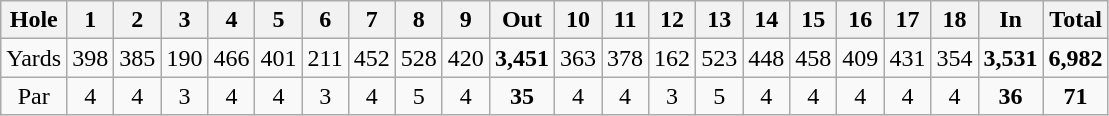<table class="wikitable" style="text-align:center">
<tr>
<th align="left">Hole</th>
<th>1</th>
<th>2</th>
<th>3</th>
<th>4</th>
<th>5</th>
<th>6</th>
<th>7</th>
<th>8</th>
<th>9</th>
<th>Out</th>
<th>10</th>
<th>11</th>
<th>12</th>
<th>13</th>
<th>14</th>
<th>15</th>
<th>16</th>
<th>17</th>
<th>18</th>
<th>In</th>
<th>Total</th>
</tr>
<tr>
<td align="center">Yards</td>
<td>398</td>
<td>385</td>
<td>190</td>
<td>466</td>
<td>401</td>
<td>211</td>
<td>452</td>
<td>528</td>
<td>420</td>
<td><strong>3,451</strong></td>
<td>363</td>
<td>378</td>
<td>162</td>
<td>523</td>
<td>448</td>
<td>458</td>
<td>409</td>
<td>431</td>
<td>354</td>
<td><strong>3,531</strong></td>
<td><strong>6,982</strong></td>
</tr>
<tr>
<td align="center">Par</td>
<td>4</td>
<td>4</td>
<td>3</td>
<td>4</td>
<td>4</td>
<td>3</td>
<td>4</td>
<td>5</td>
<td>4</td>
<td><strong>35</strong></td>
<td>4</td>
<td>4</td>
<td>3</td>
<td>5</td>
<td>4</td>
<td>4</td>
<td>4</td>
<td>4</td>
<td>4</td>
<td><strong>36</strong></td>
<td><strong>71</strong></td>
</tr>
</table>
